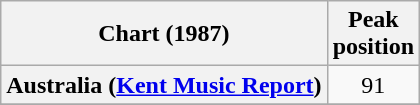<table class="wikitable sortable plainrowheaders" style="text-align:center">
<tr>
<th scope="col">Chart (1987)</th>
<th scope="col">Peak<br>position</th>
</tr>
<tr>
<th scope="row">Australia (<a href='#'>Kent Music Report</a>)</th>
<td style="text-align:center;">91</td>
</tr>
<tr>
</tr>
</table>
